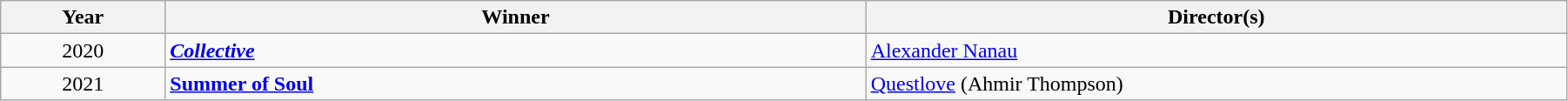<table class="wikitable" width="95%" cellpadding="5">
<tr>
<th width="100"><strong>Year</strong></th>
<th width="450"><strong>Winner</strong></th>
<th width="450"><strong>Director(s)</strong></th>
</tr>
<tr>
<td align="center">2020</td>
<td><strong><em><a href='#'>Collective</a></em></strong></td>
<td><a href='#'>Alexander Nanau</a></td>
</tr>
<tr>
<td align="center">2021</td>
<td><strong><a href='#'>Summer of Soul</a></strong></td>
<td><a href='#'>Questlove</a> (Ahmir Thompson)</td>
</tr>
</table>
